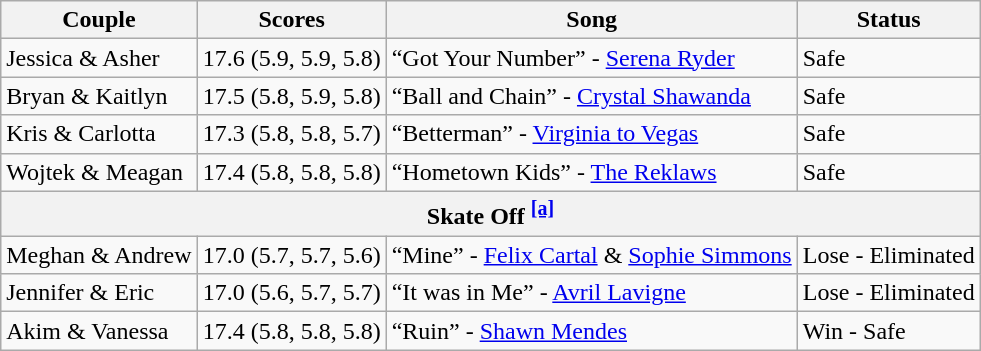<table class="wikitable">
<tr>
<th>Couple</th>
<th>Scores</th>
<th>Song</th>
<th>Status</th>
</tr>
<tr>
<td>Jessica & Asher</td>
<td>17.6 (5.9, 5.9, 5.8)</td>
<td>“Got Your Number” - <a href='#'>Serena Ryder</a></td>
<td>Safe</td>
</tr>
<tr>
<td>Bryan & Kaitlyn</td>
<td>17.5 (5.8, 5.9, 5.8)</td>
<td>“Ball and Chain” - <a href='#'>Crystal Shawanda</a></td>
<td>Safe</td>
</tr>
<tr>
<td>Kris & Carlotta</td>
<td>17.3 (5.8, 5.8, 5.7)</td>
<td>“Betterman” - <a href='#'>Virginia to Vegas</a></td>
<td>Safe</td>
</tr>
<tr>
<td>Wojtek & Meagan</td>
<td>17.4 (5.8, 5.8, 5.8)</td>
<td>“Hometown Kids” - <a href='#'>The Reklaws</a></td>
<td>Safe</td>
</tr>
<tr>
<th colspan="4"><strong>Skate Off</strong> <sup><span></span><a href='#'><strong>[a]</strong></a></sup></th>
</tr>
<tr>
<td>Meghan & Andrew</td>
<td>17.0 (5.7, 5.7, 5.6)</td>
<td>“Mine” - <a href='#'>Felix Cartal</a> & <a href='#'>Sophie Simmons</a></td>
<td>Lose - Eliminated</td>
</tr>
<tr>
<td>Jennifer & Eric</td>
<td>17.0 (5.6, 5.7, 5.7)</td>
<td>“It was in Me” - <a href='#'>Avril Lavigne</a></td>
<td>Lose - Eliminated</td>
</tr>
<tr>
<td>Akim & Vanessa</td>
<td>17.4 (5.8, 5.8, 5.8)</td>
<td>“Ruin” - <a href='#'>Shawn Mendes</a></td>
<td>Win - Safe</td>
</tr>
</table>
